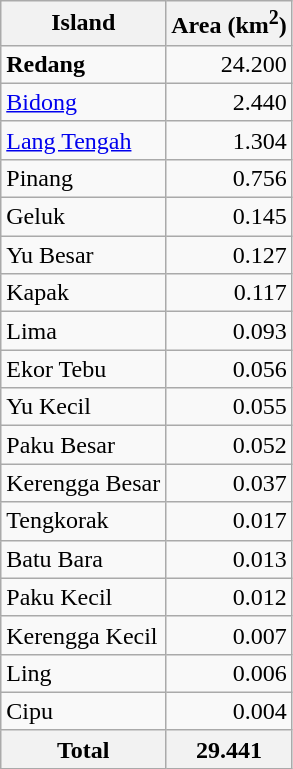<table class="wikitable">
<tr>
<th>Island</th>
<th>Area (km<sup>2</sup>)</th>
</tr>
<tr>
<td><strong>Redang</strong></td>
<td align=right>24.200</td>
</tr>
<tr>
<td><a href='#'>Bidong</a></td>
<td align=right>2.440</td>
</tr>
<tr>
<td><a href='#'>Lang Tengah</a></td>
<td align=right>1.304</td>
</tr>
<tr>
<td>Pinang</td>
<td align=right>0.756</td>
</tr>
<tr>
<td>Geluk</td>
<td align=right>0.145</td>
</tr>
<tr>
<td>Yu Besar</td>
<td align=right>0.127</td>
</tr>
<tr>
<td>Kapak</td>
<td align=right>0.117</td>
</tr>
<tr>
<td>Lima</td>
<td align=right>0.093</td>
</tr>
<tr>
<td>Ekor Tebu</td>
<td align=right>0.056</td>
</tr>
<tr>
<td>Yu Kecil</td>
<td align=right>0.055</td>
</tr>
<tr>
<td>Paku Besar</td>
<td align=right>0.052</td>
</tr>
<tr>
<td>Kerengga Besar</td>
<td align=right>0.037</td>
</tr>
<tr>
<td>Tengkorak</td>
<td align=right>0.017</td>
</tr>
<tr>
<td>Batu Bara</td>
<td align=right>0.013</td>
</tr>
<tr>
<td>Paku Kecil</td>
<td align=right>0.012</td>
</tr>
<tr>
<td>Kerengga Kecil</td>
<td align=right>0.007</td>
</tr>
<tr>
<td>Ling</td>
<td align=right>0.006</td>
</tr>
<tr>
<td>Cipu</td>
<td align=right>0.004</td>
</tr>
<tr>
<th>Total</th>
<th align=right>29.441</th>
</tr>
</table>
